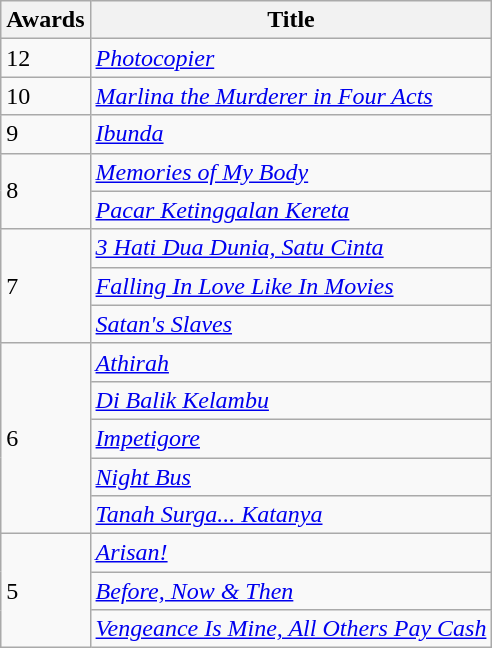<table class="wikitable">
<tr>
<th>Awards</th>
<th>Title</th>
</tr>
<tr>
<td>12</td>
<td><em><a href='#'>Photocopier</a></em></td>
</tr>
<tr>
<td>10</td>
<td><em><a href='#'>Marlina the Murderer in Four Acts</a></em></td>
</tr>
<tr>
<td>9</td>
<td><em><a href='#'>Ibunda</a></em></td>
</tr>
<tr>
<td rowspan="2">8</td>
<td><em><a href='#'>Memories of My Body</a></em></td>
</tr>
<tr>
<td><em><a href='#'>Pacar Ketinggalan Kereta</a></em></td>
</tr>
<tr>
<td rowspan="3">7</td>
<td><em><a href='#'>3 Hati Dua Dunia, Satu Cinta</a></em></td>
</tr>
<tr>
<td><em><a href='#'>Falling In Love Like In Movies</a></em></td>
</tr>
<tr>
<td><em><a href='#'>Satan's Slaves</a></em></td>
</tr>
<tr>
<td rowspan="5">6</td>
<td><em><a href='#'>Athirah</a></em></td>
</tr>
<tr>
<td><em><a href='#'>Di Balik Kelambu</a></em></td>
</tr>
<tr>
<td><em><a href='#'>Impetigore</a></em></td>
</tr>
<tr>
<td><em><a href='#'>Night Bus</a></em></td>
</tr>
<tr>
<td><em><a href='#'>Tanah Surga... Katanya</a></em></td>
</tr>
<tr>
<td rowspan="3">5</td>
<td><em><a href='#'>Arisan!</a></em></td>
</tr>
<tr>
<td><em><a href='#'>Before, Now & Then</a></em></td>
</tr>
<tr>
<td><em><a href='#'>Vengeance Is Mine, All Others Pay Cash</a></em></td>
</tr>
</table>
